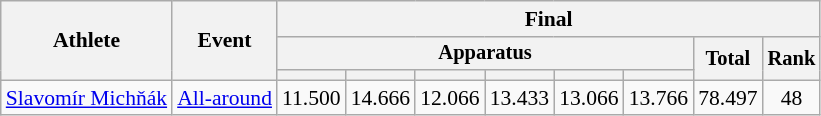<table class="wikitable" style="font-size:90%">
<tr>
<th rowspan=3>Athlete</th>
<th rowspan=3>Event</th>
<th colspan =8>Final</th>
</tr>
<tr style="font-size:95%">
<th colspan=6>Apparatus</th>
<th rowspan=2>Total</th>
<th rowspan=2>Rank</th>
</tr>
<tr style="font-size:95%">
<th></th>
<th></th>
<th></th>
<th></th>
<th></th>
<th></th>
</tr>
<tr align=center>
<td align=left><a href='#'>Slavomír Michňák</a></td>
<td align=left><a href='#'>All-around</a></td>
<td>11.500</td>
<td>14.666</td>
<td>12.066</td>
<td>13.433</td>
<td>13.066</td>
<td>13.766</td>
<td>78.497</td>
<td>48</td>
</tr>
</table>
